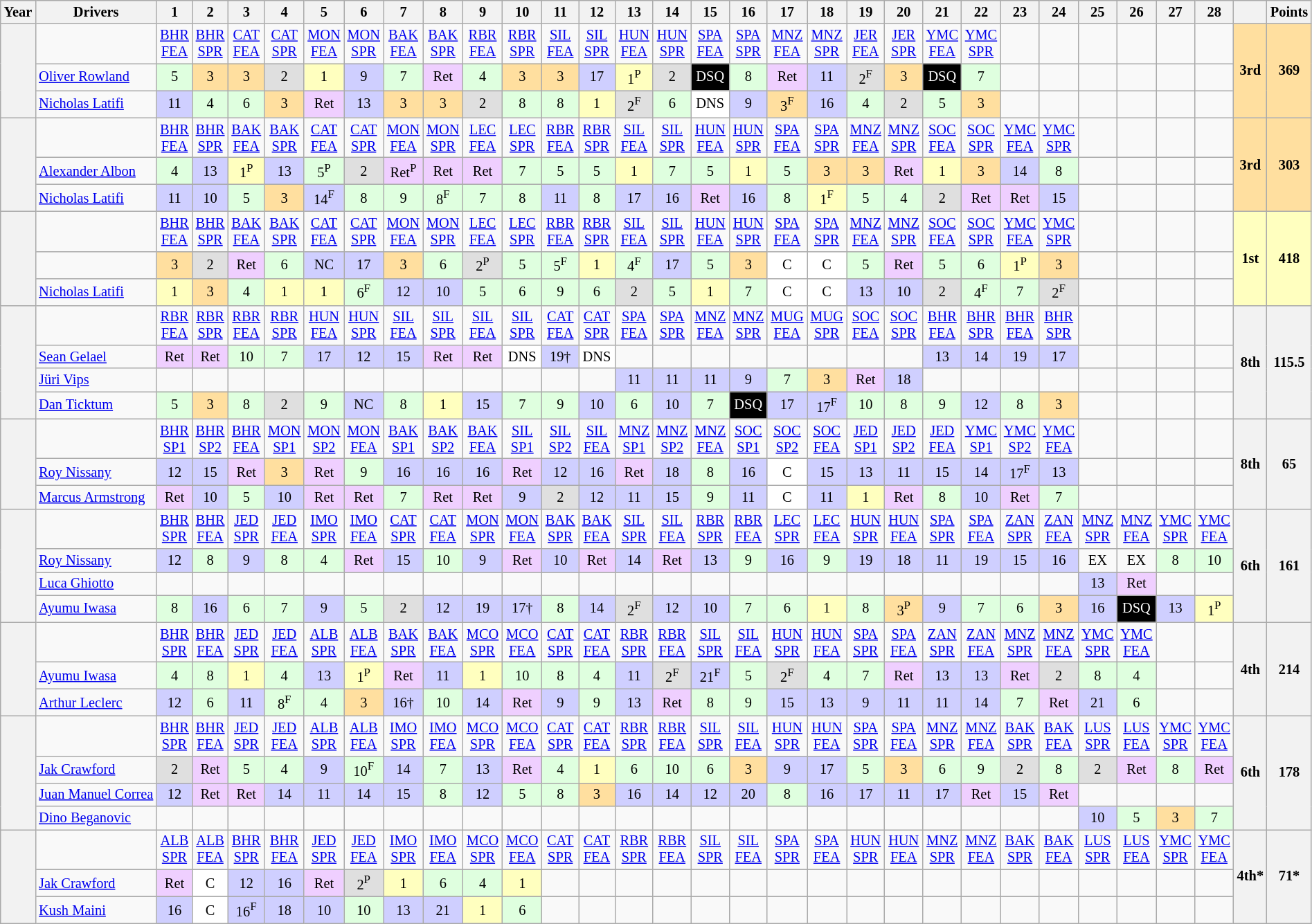<table class="wikitable" style="text-align:center; font-size:85%;">
<tr>
<th>Year</th>
<th>Drivers</th>
<th>1</th>
<th>2</th>
<th>3</th>
<th>4</th>
<th>5</th>
<th>6</th>
<th>7</th>
<th>8</th>
<th>9</th>
<th>10</th>
<th>11</th>
<th>12</th>
<th>13</th>
<th>14</th>
<th>15</th>
<th>16</th>
<th>17</th>
<th>18</th>
<th>19</th>
<th>20</th>
<th>21</th>
<th>22</th>
<th>23</th>
<th>24</th>
<th>25</th>
<th>26</th>
<th>27</th>
<th>28</th>
<th></th>
<th>Points</th>
</tr>
<tr>
<th rowspan=3></th>
<td></td>
<td><a href='#'>BHR<br>FEA</a></td>
<td><a href='#'>BHR<br>SPR</a></td>
<td><a href='#'>CAT<br>FEA</a></td>
<td><a href='#'>CAT<br>SPR</a></td>
<td><a href='#'>MON<br>FEA</a></td>
<td><a href='#'>MON<br>SPR</a></td>
<td><a href='#'>BAK<br>FEA</a></td>
<td><a href='#'>BAK<br>SPR</a></td>
<td><a href='#'>RBR<br>FEA</a></td>
<td><a href='#'>RBR<br>SPR</a></td>
<td><a href='#'>SIL<br>FEA</a></td>
<td><a href='#'>SIL<br>SPR</a></td>
<td><a href='#'>HUN<br>FEA</a></td>
<td><a href='#'>HUN<br>SPR</a></td>
<td><a href='#'>SPA<br>FEA</a></td>
<td><a href='#'>SPA<br>SPR</a></td>
<td><a href='#'>MNZ<br>FEA</a></td>
<td><a href='#'>MNZ<br>SPR</a></td>
<td><a href='#'>JER<br>FEA</a></td>
<td><a href='#'>JER<br>SPR</a></td>
<td><a href='#'>YMC<br>FEA</a></td>
<td><a href='#'>YMC<br>SPR</a></td>
<td></td>
<td></td>
<td></td>
<td></td>
<td></td>
<td></td>
<th rowspan=3 style="background:#FFDF9F;">3rd</th>
<th rowspan=3 style="background:#FFDF9F;">369</th>
</tr>
<tr>
<td align=left> <a href='#'>Oliver Rowland</a></td>
<td style="background:#DFFFDF;">5</td>
<td style="background:#FFDF9F;">3</td>
<td style="background:#FFDF9F;">3</td>
<td style="background:#DFDFDF;">2</td>
<td style="background:#FFFFBF;">1</td>
<td style="background:#CFCFFF;">9</td>
<td style="background:#DFFFDF;">7</td>
<td style="background:#EFCFFF;">Ret</td>
<td style="background:#DFFFDF;">4</td>
<td style="background:#FFDF9F;">3</td>
<td style="background:#FFDF9F;">3</td>
<td style="background:#CFCFFF;">17</td>
<td style="background:#FFFFBF;">1<span><sup>P</sup></span></td>
<td style="background:#DFDFDF;">2</td>
<td style="background-color:#000000;color:white">DSQ</td>
<td style="background:#DFFFDF;">8</td>
<td style="background:#EFCFFF;">Ret</td>
<td style="background:#CFCFFF;">11</td>
<td style="background:#DFDFDF;">2<span><sup>F</sup></span></td>
<td style="background:#FFDF9F;">3</td>
<td style="background-color:#000000;color:white">DSQ</td>
<td style="background:#DFFFDF;">7</td>
<td></td>
<td></td>
<td></td>
<td></td>
<td></td>
<td></td>
</tr>
<tr>
<td align=left> <a href='#'>Nicholas Latifi</a></td>
<td style="background:#CFCFFF;">11</td>
<td style="background:#DFFFDF;">4</td>
<td style="background:#DFFFDF;">6</td>
<td style="background:#FFDF9F;">3</td>
<td style="background:#EFCFFF;">Ret</td>
<td style="background:#CFCFFF;">13</td>
<td style="background:#FFDF9F;">3</td>
<td style="background:#FFDF9F;">3</td>
<td style="background:#DFDFDF;">2</td>
<td style="background:#DFFFDF;">8</td>
<td style="background:#DFFFDF;">8</td>
<td style="background:#FFFFBF;">1</td>
<td style="background:#DFDFDF;">2<span><sup>F</sup></span></td>
<td style="background:#DFFFDF;">6</td>
<td style="background:#FFFFFF;">DNS</td>
<td style="background:#CFCFFF;">9</td>
<td style="background:#FFDF9F;">3<span><sup>F</sup></span></td>
<td style="background:#CFCFFF;">16</td>
<td style="background:#DFFFDF;">4</td>
<td style="background:#DFDFDF;">2</td>
<td style="background:#DFFFDF;">5</td>
<td style="background:#FFDF9F;">3</td>
<td></td>
<td></td>
<td></td>
<td></td>
<td></td>
<td></td>
</tr>
<tr>
<th rowspan=3></th>
<td></td>
<td><a href='#'>BHR<br>FEA</a></td>
<td><a href='#'>BHR<br>SPR</a></td>
<td><a href='#'>BAK<br>FEA</a></td>
<td><a href='#'>BAK<br>SPR</a></td>
<td><a href='#'>CAT<br>FEA</a></td>
<td><a href='#'>CAT<br>SPR</a></td>
<td><a href='#'>MON<br>FEA</a></td>
<td><a href='#'>MON<br>SPR</a></td>
<td><a href='#'>LEC<br>FEA</a></td>
<td><a href='#'>LEC<br>SPR</a></td>
<td><a href='#'>RBR<br>FEA</a></td>
<td><a href='#'>RBR<br>SPR</a></td>
<td><a href='#'>SIL<br>FEA</a></td>
<td><a href='#'>SIL<br>SPR</a></td>
<td><a href='#'>HUN<br>FEA</a></td>
<td><a href='#'>HUN<br>SPR</a></td>
<td><a href='#'>SPA<br>FEA</a></td>
<td><a href='#'>SPA<br>SPR</a></td>
<td><a href='#'>MNZ<br>FEA</a></td>
<td><a href='#'>MNZ<br>SPR</a></td>
<td><a href='#'>SOC<br>FEA</a></td>
<td><a href='#'>SOC<br>SPR</a></td>
<td><a href='#'>YMC<br>FEA</a></td>
<td><a href='#'>YMC<br>SPR</a></td>
<td></td>
<td></td>
<td></td>
<td></td>
<th rowspan=3 style="background:#FFDF9F;">3rd</th>
<th rowspan=3 style="background:#FFDF9F;">303</th>
</tr>
<tr>
<td align=left> <a href='#'>Alexander Albon</a></td>
<td style="background:#DFFFDF;">4</td>
<td style="background:#CFCFFF;">13</td>
<td style="background:#FFFFBF;">1<span><sup>P</sup></span></td>
<td style="background:#CFCFFF;">13</td>
<td style="background:#DFFFDF;">5<span><sup>P</sup></span></td>
<td style="background:#DFDFDF;">2</td>
<td style="background:#EFCFFF;">Ret<span><sup>P</sup></span></td>
<td style="background:#EFCFFF;">Ret</td>
<td style="background:#EFCFFF;">Ret</td>
<td style="background:#DFFFDF;">7</td>
<td style="background:#DFFFDF;">5</td>
<td style="background:#DFFFDF;">5</td>
<td style="background:#FFFFBF;">1</td>
<td style="background:#DFFFDF;">7</td>
<td style="background:#DFFFDF;">5</td>
<td style="background:#FFFFBF;">1</td>
<td style="background:#DFFFDF;">5</td>
<td style="background:#FFDF9F;">3</td>
<td style="background:#FFDF9F;">3</td>
<td style="background:#EFCFFF;">Ret</td>
<td style="background:#FFFFBF;">1</td>
<td style="background:#FFDF9F;">3</td>
<td style="background:#CFCFFF;">14</td>
<td style="background:#DFFFDF;">8</td>
<td></td>
<td></td>
<td></td>
<td></td>
</tr>
<tr>
<td align=left> <a href='#'>Nicholas Latifi</a></td>
<td style="background:#CFCFFF;">11</td>
<td style="background:#CFCFFF;">10</td>
<td style="background:#DFFFDF;">5</td>
<td style="background:#FFDF9F;">3</td>
<td style="background:#CFCFFF;">14<span><sup>F</sup></span></td>
<td style="background:#DFFFDF;">8</td>
<td style="background:#DFFFDF;">9</td>
<td style="background:#DFFFDF;">8<span><sup>F</sup></span></td>
<td style="background:#DFFFDF;">7</td>
<td style="background:#DFFFDF;">8</td>
<td style="background:#CFCFFF;">11</td>
<td style="background:#DFFFDF;">8</td>
<td style="background:#CFCFFF;">17</td>
<td style="background:#CFCFFF;">16</td>
<td style="background:#EFCFFF;">Ret</td>
<td style="background:#CFCFFF;">16</td>
<td style="background:#DFFFDF;">8</td>
<td style="background:#FFFFBF;">1<span><sup>F</sup></span></td>
<td style="background:#DFFFDF;">5</td>
<td style="background:#DFFFDF;">4</td>
<td style="background:#DFDFDF;">2</td>
<td style="background:#EFCFFF;">Ret</td>
<td style="background:#EFCFFF;">Ret</td>
<td style="background:#CFCFFF;">15</td>
<td></td>
<td></td>
<td></td>
<td></td>
</tr>
<tr>
<th rowspan=3></th>
<td></td>
<td><a href='#'>BHR<br>FEA</a></td>
<td><a href='#'>BHR<br>SPR</a></td>
<td><a href='#'>BAK<br>FEA</a></td>
<td><a href='#'>BAK<br>SPR</a></td>
<td><a href='#'>CAT<br>FEA</a></td>
<td><a href='#'>CAT<br>SPR</a></td>
<td><a href='#'>MON<br>FEA</a></td>
<td><a href='#'>MON<br>SPR</a></td>
<td><a href='#'>LEC<br>FEA</a></td>
<td><a href='#'>LEC<br>SPR</a></td>
<td><a href='#'>RBR<br>FEA</a></td>
<td><a href='#'>RBR<br>SPR</a></td>
<td><a href='#'>SIL<br>FEA</a></td>
<td><a href='#'>SIL<br>SPR</a></td>
<td><a href='#'>HUN<br>FEA</a></td>
<td><a href='#'>HUN<br>SPR</a></td>
<td><a href='#'>SPA<br>FEA</a></td>
<td><a href='#'>SPA<br>SPR</a></td>
<td><a href='#'>MNZ<br>FEA</a></td>
<td><a href='#'>MNZ<br>SPR</a></td>
<td><a href='#'>SOC<br>FEA</a></td>
<td><a href='#'>SOC<br>SPR</a></td>
<td><a href='#'>YMC<br>FEA</a></td>
<td><a href='#'>YMC<br>SPR</a></td>
<td></td>
<td></td>
<td></td>
<td></td>
<th rowspan=3 style="background:#FFFFBF;">1st</th>
<th rowspan=3 style="background:#FFFFBF;">418</th>
</tr>
<tr>
<td align=left></td>
<td style="background:#FFDF9F;">3</td>
<td style="background:#DFDFDF;">2</td>
<td style="background:#EFCFFF;">Ret</td>
<td style="background:#DFFFDF;">6</td>
<td style="background:#CFCFFF;">NC</td>
<td style="background:#CFCFFF;">17</td>
<td style="background:#FFDF9F;">3</td>
<td style="background:#DFFFDF;">6</td>
<td style="background:#DFDFDF;">2<span><sup>P</sup></span></td>
<td style="background:#DFFFDF;">5</td>
<td style="background:#DFFFDF;">5<span><sup>F</sup></span></td>
<td style="background:#FFFFBF;">1</td>
<td style="background:#DFFFDF;">4<span><sup>F</sup></span></td>
<td style="background:#CFCFFF;">17</td>
<td style="background:#DFFFDF;">5</td>
<td style="background:#FFDF9F;">3</td>
<td style="background:#FFFFFF;">C</td>
<td style="background:#FFFFFF;">C</td>
<td style="background:#DFFFDF;">5</td>
<td style="background:#EFCFFF;">Ret</td>
<td style="background:#DFFFDF;">5</td>
<td style="background:#DFFFDF;">6</td>
<td style="background:#FFFFBF;">1<span><sup>P</sup></span></td>
<td style="background:#FFDF9F;">3</td>
<td></td>
<td></td>
<td></td>
<td></td>
</tr>
<tr>
<td align=left> <a href='#'>Nicholas Latifi</a></td>
<td style="background:#FFFFBF;">1</td>
<td style="background:#FFDF9F;">3</td>
<td style="background:#DFFFDF;">4</td>
<td style="background:#FFFFBF;">1</td>
<td style="background:#FFFFBF;">1</td>
<td style="background:#DFFFDF;">6<span><sup>F</sup></span></td>
<td style="background:#CFCFFF;">12</td>
<td style="background:#CFCFFF;">10</td>
<td style="background:#DFFFDF;">5</td>
<td style="background:#DFFFDF;">6</td>
<td style="background:#DFFFDF;">9</td>
<td style="background:#DFFFDF;">6</td>
<td style="background:#DFDFDF;">2</td>
<td style="background:#DFFFDF;">5</td>
<td style="background:#FFFFBF;">1</td>
<td style="background:#DFFFDF;">7</td>
<td style="background:#FFFFFF;">C</td>
<td style="background:#FFFFFF;">C</td>
<td style="background:#CFCFFF;">13</td>
<td style="background:#CFCFFF;">10</td>
<td style="background:#DFDFDF;">2</td>
<td style="background:#DFFFDF;">4<span><sup>F</sup></span></td>
<td style="background:#DFFFDF;">7</td>
<td style="background:#DFDFDF;">2<span><sup>F</sup></span></td>
<td></td>
<td></td>
<td></td>
<td></td>
</tr>
<tr>
<th rowspan=4></th>
<td></td>
<td><a href='#'>RBR<br>FEA</a></td>
<td><a href='#'>RBR<br>SPR</a></td>
<td><a href='#'>RBR<br>FEA</a></td>
<td><a href='#'>RBR<br>SPR</a></td>
<td><a href='#'>HUN<br>FEA</a></td>
<td><a href='#'>HUN<br>SPR</a></td>
<td><a href='#'>SIL<br>FEA</a></td>
<td><a href='#'>SIL<br>SPR</a></td>
<td><a href='#'>SIL<br>FEA</a></td>
<td><a href='#'>SIL<br>SPR</a></td>
<td><a href='#'>CAT<br>FEA</a></td>
<td><a href='#'>CAT<br>SPR</a></td>
<td><a href='#'>SPA<br>FEA</a></td>
<td><a href='#'>SPA<br>SPR</a></td>
<td><a href='#'>MNZ<br>FEA</a></td>
<td><a href='#'>MNZ<br>SPR</a></td>
<td><a href='#'>MUG<br>FEA</a></td>
<td><a href='#'>MUG<br>SPR</a></td>
<td><a href='#'>SOC<br>FEA</a></td>
<td><a href='#'>SOC<br>SPR</a></td>
<td><a href='#'>BHR<br>FEA</a></td>
<td><a href='#'>BHR<br>SPR</a></td>
<td><a href='#'>BHR<br>FEA</a></td>
<td><a href='#'>BHR<br>SPR</a></td>
<td></td>
<td></td>
<td></td>
<td></td>
<th rowspan=4>8th</th>
<th rowspan=4>115.5</th>
</tr>
<tr>
<td align=left> <a href='#'>Sean Gelael</a></td>
<td style="background:#EFCFFF;">Ret</td>
<td style="background:#EFCFFF;">Ret</td>
<td style="background:#DFFFDF;">10</td>
<td style="background:#DFFFDF;">7</td>
<td style="background:#CFCFFF;">17</td>
<td style="background:#CFCFFF;">12</td>
<td style="background:#CFCFFF;">15</td>
<td style="background:#EFCFFF;">Ret</td>
<td style="background:#EFCFFF;">Ret</td>
<td style="background:#FFFFFF;">DNS</td>
<td style="background:#CFCFFF;">19†</td>
<td style="background:#FFFFFF;">DNS</td>
<td></td>
<td></td>
<td></td>
<td></td>
<td></td>
<td></td>
<td></td>
<td></td>
<td style="background:#CFCFFF;">13</td>
<td style="background:#CFCFFF;">14</td>
<td style="background:#CFCFFF;">19</td>
<td style="background:#CFCFFF;">17</td>
<td></td>
<td></td>
<td></td>
<td></td>
</tr>
<tr>
<td align=left> <a href='#'>Jüri Vips</a></td>
<td></td>
<td></td>
<td></td>
<td></td>
<td></td>
<td></td>
<td></td>
<td></td>
<td></td>
<td></td>
<td></td>
<td></td>
<td style="background:#CFCFFF;">11</td>
<td style="background:#CFCFFF;">11</td>
<td style="background:#CFCFFF;">11</td>
<td style="background:#CFCFFF;">9</td>
<td style="background:#DFFFDF;">7</td>
<td style="background:#FFDF9F;">3</td>
<td style="background:#EFCFFF;">Ret</td>
<td style="background:#CFCFFF;">18</td>
<td></td>
<td></td>
<td></td>
<td></td>
<td></td>
<td></td>
<td></td>
<td></td>
</tr>
<tr>
<td align=left> <a href='#'>Dan Ticktum</a></td>
<td style="background:#DFFFDF;">5</td>
<td style="background:#FFDF9F;">3</td>
<td style="background:#DFFFDF;">8</td>
<td style="background:#DFDFDF;">2</td>
<td style="background:#DFFFDF;">9</td>
<td style="background:#CFCFFF;">NC</td>
<td style="background:#DFFFDF;">8</td>
<td style="background:#FFFFBF;">1</td>
<td style="background:#CFCFFF;">15</td>
<td style="background:#DFFFDF;">7</td>
<td style="background:#DFFFDF;">9</td>
<td style="background:#CFCFFF;">10</td>
<td style="background:#DFFFDF;">6</td>
<td style="background:#CFCFFF;">10</td>
<td style="background:#DFFFDF;">7</td>
<td style="background:#000000;color:white">DSQ</td>
<td style="background:#CFCFFF;">17</td>
<td style="background:#CFCFFF;">17<span><sup>F</sup></span></td>
<td style="background:#DFFFDF;">10</td>
<td style="background:#DFFFDF;">8</td>
<td style="background:#DFFFDF;">9</td>
<td style="background:#CFCFFF;">12</td>
<td style="background:#DFFFDF;">8</td>
<td style="background:#FFDF9F;">3</td>
<td></td>
<td></td>
<td></td>
<td></td>
</tr>
<tr>
<th rowspan=3></th>
<td></td>
<td><a href='#'>BHR<br>SP1</a></td>
<td><a href='#'>BHR<br>SP2</a></td>
<td><a href='#'>BHR<br>FEA</a></td>
<td><a href='#'>MON<br>SP1</a></td>
<td><a href='#'>MON<br>SP2</a></td>
<td><a href='#'>MON<br>FEA</a></td>
<td><a href='#'>BAK<br>SP1</a></td>
<td><a href='#'>BAK<br>SP2</a></td>
<td><a href='#'>BAK<br>FEA</a></td>
<td><a href='#'>SIL<br>SP1</a></td>
<td><a href='#'>SIL<br>SP2</a></td>
<td><a href='#'>SIL<br>FEA</a></td>
<td><a href='#'>MNZ<br>SP1</a></td>
<td><a href='#'>MNZ<br>SP2</a></td>
<td><a href='#'>MNZ<br>FEA</a></td>
<td><a href='#'>SOC<br>SP1</a></td>
<td><a href='#'>SOC<br>SP2</a></td>
<td><a href='#'>SOC<br>FEA</a></td>
<td><a href='#'>JED<br>SP1</a></td>
<td><a href='#'>JED<br>SP2</a></td>
<td><a href='#'>JED<br>FEA</a></td>
<td><a href='#'>YMC<br>SP1</a></td>
<td><a href='#'>YMC<br>SP2</a></td>
<td><a href='#'>YMC<br>FEA</a></td>
<td></td>
<td></td>
<td></td>
<td></td>
<th rowspan=3 style="background:#;">8th</th>
<th rowspan=3 style="background:#;">65</th>
</tr>
<tr>
<td align=left> <a href='#'>Roy Nissany</a></td>
<td style="background:#CFCFFF;">12</td>
<td style="background:#CFCFFF;">15</td>
<td style="background:#EFCFFF;">Ret</td>
<td style="background:#FFDF9F;">3</td>
<td style="background:#EFCFFF;">Ret</td>
<td style="background:#DFFFDF;">9</td>
<td style="background:#CFCFFF;">16</td>
<td style="background:#CFCFFF;">16</td>
<td style="background:#CFCFFF;">16</td>
<td style="background:#EFCFFF;">Ret</td>
<td style="background:#CFCFFF;">12</td>
<td style="background:#CFCFFF;">16</td>
<td style="background:#EFCFFF;">Ret</td>
<td style="background:#CFCFFF;">18</td>
<td style="background:#DFFFDF;">8</td>
<td style="background:#CFCFFF;">16</td>
<td style="background:#FFFFFF;">C</td>
<td style="background:#CFCFFF;">15</td>
<td style="background:#CFCFFF;">13</td>
<td style="background:#CFCFFF;">11</td>
<td style="background:#CFCFFF;">15</td>
<td style="background:#CFCFFF;">14</td>
<td style="background:#CFCFFF;">17<span><sup>F</sup></span></td>
<td style="background:#CFCFFF;">13</td>
<td></td>
<td></td>
<td></td>
<td></td>
</tr>
<tr>
<td align=left> <a href='#'>Marcus Armstrong</a></td>
<td style="background:#EFCFFF;">Ret</td>
<td style="background:#CFCFFF;">10</td>
<td style="background:#DFFFDF;">5</td>
<td style="background:#CFCFFF;">10</td>
<td style="background:#EFCFFF;">Ret</td>
<td style="background:#EFCFFF;">Ret</td>
<td style="background:#DFFFDF;">7</td>
<td style="background:#EFCFFF;">Ret</td>
<td style="background:#EFCFFF;">Ret</td>
<td style="background:#CFCFFF;">9</td>
<td style="background:#DFDFDF;">2</td>
<td style="background:#CFCFFF;">12</td>
<td style="background:#CFCFFF;">11</td>
<td style="background:#CFCFFF;">15</td>
<td style="background:#DFFFDF;">9</td>
<td style="background:#CFCFFF;">11</td>
<td style="background:#FFFFFF;">C</td>
<td style="background:#CFCFFF;">11</td>
<td style="background:#FFFFBF;">1</td>
<td style="background:#EFCFFF;">Ret</td>
<td style="background:#DFFFDF;">8</td>
<td style="background:#CFCFFF;">10</td>
<td style="background:#EFCFFF;">Ret</td>
<td style="background:#DFFFDF;">7</td>
<td></td>
<td></td>
<td></td>
<td></td>
</tr>
<tr>
<th rowspan=4></th>
<td></td>
<td><a href='#'>BHR<br>SPR</a></td>
<td><a href='#'>BHR<br>FEA</a></td>
<td><a href='#'>JED<br>SPR</a></td>
<td><a href='#'>JED<br>FEA</a></td>
<td><a href='#'>IMO<br>SPR</a></td>
<td><a href='#'>IMO<br>FEA</a></td>
<td><a href='#'>CAT<br>SPR</a></td>
<td><a href='#'>CAT<br>FEA</a></td>
<td><a href='#'>MON<br>SPR</a></td>
<td><a href='#'>MON<br>FEA</a></td>
<td><a href='#'>BAK<br>SPR</a></td>
<td><a href='#'>BAK<br>FEA</a></td>
<td><a href='#'>SIL<br>SPR</a></td>
<td><a href='#'>SIL<br>FEA</a></td>
<td><a href='#'>RBR<br>SPR</a></td>
<td><a href='#'>RBR<br>FEA</a></td>
<td><a href='#'>LEC<br>SPR</a></td>
<td><a href='#'>LEC<br>FEA</a></td>
<td><a href='#'>HUN<br>SPR</a></td>
<td><a href='#'>HUN<br>FEA</a></td>
<td><a href='#'>SPA<br>SPR</a></td>
<td><a href='#'>SPA<br>FEA</a></td>
<td><a href='#'>ZAN<br>SPR</a></td>
<td><a href='#'>ZAN<br>FEA</a></td>
<td><a href='#'>MNZ<br>SPR</a></td>
<td><a href='#'>MNZ<br>FEA</a></td>
<td><a href='#'>YMC<br>SPR</a></td>
<td><a href='#'>YMC<br>FEA</a></td>
<th rowspan=4 style="background:;">6th</th>
<th rowspan=4 style="background:;">161</th>
</tr>
<tr>
<td align=left> <a href='#'>Roy Nissany</a></td>
<td style="background:#CFCFFF;">12</td>
<td style="background:#DFFFDF;">8</td>
<td style="background:#CFCFFF;">9</td>
<td style="background:#DFFFDF;">8</td>
<td style="background:#DFFFDF;">4</td>
<td style="background:#EFCFFF;">Ret</td>
<td style="background:#CFCFFF;">15</td>
<td style="background:#DFFFDF;">10</td>
<td style="background:#CFCFFF;">9</td>
<td style="background:#EFCFFF;">Ret</td>
<td style="background:#CFCFFF;">10</td>
<td style="background:#EFCFFF;">Ret</td>
<td style="background:#CFCFFF;">14</td>
<td style="background:#EFCFFF;">Ret</td>
<td style="background:#CFCFFF;">13</td>
<td style="background:#DFFFDF;">9</td>
<td style="background:#CFCFFF;">16</td>
<td style="background:#DFFFDF;">9</td>
<td style="background:#CFCFFF;">19</td>
<td style="background:#CFCFFF;">18</td>
<td style="background:#CFCFFF;">11</td>
<td style="background:#CFCFFF;">19</td>
<td style="background:#CFCFFF;">15</td>
<td style="background:#CFCFFF;">16</td>
<td>EX</td>
<td>EX</td>
<td style="background:#DFFFDF;">8</td>
<td style="background:#DFFFDF;">10</td>
</tr>
<tr>
<td align=left> <a href='#'>Luca Ghiotto</a></td>
<td></td>
<td></td>
<td></td>
<td></td>
<td></td>
<td></td>
<td></td>
<td></td>
<td></td>
<td></td>
<td></td>
<td></td>
<td></td>
<td></td>
<td></td>
<td></td>
<td></td>
<td></td>
<td></td>
<td></td>
<td></td>
<td></td>
<td></td>
<td></td>
<td style="background:#CFCFFF;">13</td>
<td style="background:#EFCFFF;">Ret</td>
<td></td>
<td></td>
</tr>
<tr>
<td align=left> <a href='#'>Ayumu Iwasa</a></td>
<td style="background:#DFFFDF;">8</td>
<td style="background:#CFCFFF;">16</td>
<td style="background:#DFFFDF;">6</td>
<td style="background:#DFFFDF;">7</td>
<td style="background:#CFCFFF;">9</td>
<td style="background:#DFFFDF;">5</td>
<td style="background:#DFDFDF;">2</td>
<td style="background:#CFCFFF;">12</td>
<td style="background:#CFCFFF;">19</td>
<td style="background:#CFCFFF;">17†</td>
<td style="background:#DFFFDF;">8</td>
<td style="background:#CFCFFF;">14</td>
<td style="background:#DFDFDF;">2<span><sup>F</sup></span></td>
<td style="background:#CFCFFF;">12</td>
<td style="background:#CFCFFF;">10</td>
<td style="background:#DFFFDF;">7</td>
<td style="background:#DFFFDF;">6</td>
<td style="background:#FFFFBF;">1</td>
<td style="background:#DFFFDF;">8</td>
<td style="background:#FFDF9F;">3<span><sup>P</sup></span></td>
<td style="background:#CFCFFF;">9</td>
<td style="background:#DFFFDF;">7</td>
<td style="background:#DFFFDF;">6</td>
<td style="background:#FFDF9F;">3</td>
<td style="background:#CFCFFF;">16</td>
<td style="background-color:#000000;color:white">DSQ</td>
<td style="background:#CFCFFF;">13</td>
<td style="background:#FFFFBF;">1<span><sup>P</sup></span></td>
</tr>
<tr>
<th rowspan=3></th>
<td></td>
<td><a href='#'>BHR<br>SPR</a></td>
<td><a href='#'>BHR<br>FEA</a></td>
<td><a href='#'>JED<br>SPR</a></td>
<td><a href='#'>JED<br>FEA</a></td>
<td><a href='#'>ALB<br>SPR</a></td>
<td><a href='#'>ALB<br>FEA</a></td>
<td><a href='#'>BAK<br>SPR</a></td>
<td><a href='#'>BAK<br>FEA</a></td>
<td><a href='#'>MCO<br>SPR</a></td>
<td><a href='#'>MCO<br>FEA</a></td>
<td><a href='#'>CAT<br>SPR</a></td>
<td><a href='#'>CAT<br>FEA</a></td>
<td><a href='#'>RBR<br>SPR</a></td>
<td><a href='#'>RBR<br>FEA</a></td>
<td><a href='#'>SIL<br>SPR</a></td>
<td><a href='#'>SIL<br>FEA</a></td>
<td><a href='#'>HUN<br>SPR</a></td>
<td><a href='#'>HUN<br>FEA</a></td>
<td><a href='#'>SPA<br>SPR</a></td>
<td><a href='#'>SPA<br>FEA</a></td>
<td><a href='#'>ZAN<br>SPR</a></td>
<td><a href='#'>ZAN<br>FEA</a></td>
<td><a href='#'>MNZ<br>SPR</a></td>
<td><a href='#'>MNZ<br>FEA</a></td>
<td><a href='#'>YMC<br>SPR</a></td>
<td><a href='#'>YMC<br>FEA</a></td>
<td></td>
<td></td>
<th rowspan=3 style="background:#;">4th</th>
<th rowspan=3 style="background:#;">214</th>
</tr>
<tr>
<td align=left nowrap> <a href='#'>Ayumu Iwasa</a></td>
<td style="background:#DFFFDF;">4</td>
<td style="background:#DFFFDF;">8</td>
<td style="background:#FFFFBF;">1</td>
<td style="background:#DFFFDF;">4</td>
<td style="background:#CFCFFF;">13</td>
<td style="background:#FFFFBF;">1<span><sup>P</sup></span></td>
<td style="background:#EFCFFF;">Ret</td>
<td style="background:#CFCFFF;">11</td>
<td style="background:#FFFFBF;">1</td>
<td style="background:#DFFFDF;">10</td>
<td style="background:#DFFFDF;">8</td>
<td style="background:#DFFFDF;">4</td>
<td style="background:#CFCFFF;">11</td>
<td style="background:#DFDFDF;">2<span><sup>F</sup></span></td>
<td style="background:#CFCFFF;">21<span><sup>F</sup></span></td>
<td style="background:#DFFFDF;">5</td>
<td style="background:#DFDFDF;">2<span><sup>F</sup></span></td>
<td style="background:#DFFFDF;">4</td>
<td style="background:#DFFFDF;">7</td>
<td style="background:#EFCFFF;">Ret</td>
<td style="background:#CFCFFF;">13</td>
<td style="background:#CFCFFF;">13</td>
<td style="background:#EFCFFF;">Ret</td>
<td style="background:#DFDFDF;">2</td>
<td style="background:#DFFFDF;">8</td>
<td style="background:#DFFFDF;">4</td>
<td></td>
<td></td>
</tr>
<tr>
<td align=left nowrap> <a href='#'>Arthur Leclerc</a></td>
<td style="background:#CFCFFF;">12</td>
<td style="background:#DFFFDF;">6</td>
<td style="background:#CFCFFF;">11</td>
<td style="background:#DFFFDF;">8<span><sup>F</sup></span></td>
<td style="background:#DFFFDF;">4</td>
<td style="background:#FFDF9F;">3</td>
<td style="background:#CFCFFF;">16†</td>
<td style="background:#DFFFDF;">10</td>
<td style="background:#CFCFFF;">14</td>
<td style="background:#EFCFFF;">Ret</td>
<td style="background:#CFCFFF;">9</td>
<td style="background:#DFFFDF;">9</td>
<td style="background:#CFCFFF;">13</td>
<td style="background:#EFCFFF;">Ret</td>
<td style="background:#DFFFDF;">8</td>
<td style="background:#DFFFDF;">9</td>
<td style="background:#CFCFFF;">15</td>
<td style="background:#CFCFFF;">13</td>
<td style="background:#CFCFFF;">9</td>
<td style="background:#CFCFFF;">11</td>
<td style="background:#CFCFFF;">11</td>
<td style="background:#CFCFFF;">14</td>
<td style="background:#DFFFDF;">7</td>
<td style="background:#EFCFFF;">Ret</td>
<td style="background:#CFCFFF;">21</td>
<td style="background:#DFFFDF;">6</td>
<td></td>
<td></td>
</tr>
<tr>
<th rowspan=4></th>
<td></td>
<td><a href='#'>BHR<br>SPR</a></td>
<td><a href='#'>BHR<br>FEA</a></td>
<td><a href='#'>JED<br>SPR</a></td>
<td><a href='#'>JED<br>FEA</a></td>
<td><a href='#'>ALB<br>SPR</a></td>
<td><a href='#'>ALB<br>FEA</a></td>
<td><a href='#'>IMO<br>SPR</a></td>
<td><a href='#'>IMO<br>FEA</a></td>
<td><a href='#'>MCO<br>SPR</a></td>
<td><a href='#'>MCO<br>FEA</a></td>
<td><a href='#'>CAT<br>SPR</a></td>
<td><a href='#'>CAT<br>FEA</a></td>
<td><a href='#'>RBR<br>SPR</a></td>
<td><a href='#'>RBR<br>FEA</a></td>
<td><a href='#'>SIL<br>SPR</a></td>
<td><a href='#'>SIL<br>FEA</a></td>
<td><a href='#'>HUN<br>SPR</a></td>
<td><a href='#'>HUN<br>FEA</a></td>
<td><a href='#'>SPA<br>SPR</a></td>
<td><a href='#'>SPA<br>FEA</a></td>
<td><a href='#'>MNZ<br>SPR</a></td>
<td><a href='#'>MNZ<br>FEA</a></td>
<td><a href='#'>BAK<br>SPR</a></td>
<td><a href='#'>BAK<br>FEA</a></td>
<td><a href='#'>LUS<br>SPR</a></td>
<td><a href='#'>LUS<br>FEA</a></td>
<td><a href='#'>YMC<br>SPR</a></td>
<td><a href='#'>YMC<br>FEA</a></td>
<th rowspan=4 style="background:#;">6th</th>
<th rowspan=4 style="background:#;">178</th>
</tr>
<tr>
<td align=left nowrap> <a href='#'>Jak Crawford</a></td>
<td style="background:#DFDFDF;">2</td>
<td style="background:#EFCFFF;">Ret</td>
<td style="background:#DFFFDF;">5</td>
<td style="background:#DFFFDF;">4</td>
<td style="background:#CFCFFF;">9</td>
<td style="background:#DFFFDF;">10<span><sup>F</sup></span></td>
<td style="background:#CFCFFF;">14</td>
<td style="background:#DFFFDF;">7</td>
<td style="background:#CFCFFF;">13</td>
<td style="background:#EFCFFF;">Ret</td>
<td style="background:#DFFFDF;">4</td>
<td style="background:#FFFFBF;">1</td>
<td style="background:#DFFFDF;">6</td>
<td style="background:#DFFFDF;">10</td>
<td style="background:#DFFFDF;">6</td>
<td style="background:#FFDF9F;">3</td>
<td style="background:#CFCFFF;">9</td>
<td style="background:#CFCFFF;">17</td>
<td style="background:#DFFFDF;">5</td>
<td style="background:#FFDF9F;">3</td>
<td style="background:#DFFFDF;">6</td>
<td style="background:#DFFFDF;">9</td>
<td style="background:#DFDFDF;">2</td>
<td style="background:#DFFFDF;">8</td>
<td style="background:#DFDFDF;">2</td>
<td style="background:#EFCFFF;">Ret</td>
<td style="background:#DFFFDF;">8</td>
<td style="background:#EFCFFF;">Ret</td>
</tr>
<tr>
<td align=left nowrap> <a href='#'>Juan Manuel Correa</a></td>
<td style="background:#CFCFFF;">12</td>
<td style="background:#EFCFFF;">Ret</td>
<td style="background:#EFCFFF;">Ret</td>
<td style="background:#CFCFFF;">14</td>
<td style="background:#CFCFFF;">11</td>
<td style="background:#CFCFFF;">14</td>
<td style="background:#CFCFFF;">15</td>
<td style="background:#DFFFDF;">8</td>
<td style="background:#CFCFFF;">12</td>
<td style="background:#DFFFDF;">5</td>
<td style="background:#DFFFDF;">8</td>
<td style="background:#FFDF9F;">3</td>
<td style="background:#CFCFFF;">16</td>
<td style="background:#CFCFFF;">14</td>
<td style="background:#CFCFFF;">12</td>
<td style="background:#CFCFFF;">20</td>
<td style="background:#DFFFDF;">8</td>
<td style="background:#CFCFFF;">16</td>
<td style="background:#CFCFFF;">17</td>
<td style="background:#CFCFFF;">11</td>
<td style="background:#CFCFFF;">17</td>
<td style="background:#EFCFFF;">Ret</td>
<td style="background:#CFCFFF;">15</td>
<td style="background:#EFCFFF;">Ret</td>
<td></td>
<td></td>
<td></td>
<td></td>
</tr>
<tr>
<td align=left nowrap> <a href='#'>Dino Beganovic</a></td>
<td></td>
<td></td>
<td></td>
<td></td>
<td></td>
<td></td>
<td></td>
<td></td>
<td></td>
<td></td>
<td></td>
<td></td>
<td></td>
<td></td>
<td></td>
<td></td>
<td></td>
<td></td>
<td></td>
<td></td>
<td></td>
<td></td>
<td></td>
<td></td>
<td style="background:#CFCFFF;">10</td>
<td style="background:#DFFFDF;">5</td>
<td style="background:#FFDF9F;">3</td>
<td style="background:#DFFFDF;">7</td>
</tr>
<tr>
<th rowspan=3></th>
<td></td>
<td><a href='#'>ALB<br>SPR</a></td>
<td><a href='#'>ALB<br>FEA</a></td>
<td><a href='#'>BHR<br>SPR</a></td>
<td><a href='#'>BHR<br>FEA</a></td>
<td><a href='#'>JED<br>SPR</a></td>
<td><a href='#'>JED<br>FEA</a></td>
<td><a href='#'>IMO<br>SPR</a></td>
<td><a href='#'>IMO<br>FEA</a></td>
<td><a href='#'>MCO<br>SPR</a></td>
<td><a href='#'>MCO<br>FEA</a></td>
<td><a href='#'>CAT<br>SPR</a></td>
<td><a href='#'>CAT<br>FEA</a></td>
<td><a href='#'>RBR<br>SPR</a></td>
<td><a href='#'>RBR<br>FEA</a></td>
<td><a href='#'>SIL<br>SPR</a></td>
<td><a href='#'>SIL<br>FEA</a></td>
<td><a href='#'>SPA<br>SPR</a></td>
<td><a href='#'>SPA<br>FEA</a></td>
<td><a href='#'>HUN<br>SPR</a></td>
<td><a href='#'>HUN<br>FEA</a></td>
<td><a href='#'>MNZ<br>SPR</a></td>
<td><a href='#'>MNZ<br>FEA</a></td>
<td><a href='#'>BAK<br>SPR</a></td>
<td><a href='#'>BAK<br>FEA</a></td>
<td><a href='#'>LUS<br>SPR</a></td>
<td><a href='#'>LUS<br>FEA</a></td>
<td><a href='#'>YMC<br>SPR</a></td>
<td><a href='#'>YMC<br>FEA</a></td>
<th rowspan=3 style="background:#;">4th*</th>
<th rowspan=3 style="background:#;">71*</th>
</tr>
<tr>
<td align=left nowrap> <a href='#'>Jak Crawford</a></td>
<td style="background:#EFCFFF;">Ret</td>
<td style="background:#FFFFFF;">C</td>
<td style="background:#CFCFFF;">12</td>
<td style="background:#CFCFFF;">16</td>
<td style="background:#EFCFFF;">Ret</td>
<td style="background:#DFDFDF;">2<span><sup>P</sup></span></td>
<td style="background:#FFFFBF;">1</td>
<td style="background:#DFFFDF;">6</td>
<td style="background:#DFFFDF;">4</td>
<td style="background:#FFFFBF;">1</td>
<td></td>
<td></td>
<td></td>
<td></td>
<td></td>
<td></td>
<td></td>
<td></td>
<td></td>
<td></td>
<td></td>
<td></td>
<td></td>
<td></td>
<td></td>
<td></td>
<td></td>
<td></td>
</tr>
<tr>
<td align=left nowrap> <a href='#'>Kush Maini</a></td>
<td style="background:#CFCFFF;">16</td>
<td style="background:#FFFFFF;">C</td>
<td style="background:#CFCFFF;">16<span><sup>F</sup></span></td>
<td style="background:#CFCFFF;">18</td>
<td style="background:#CFCFFF;">10</td>
<td style="background:#DFFFDF;">10</td>
<td style="background:#CFCFFF;">13</td>
<td style="background:#CFCFFF;">21</td>
<td style="background:#FFFFBF;">1</td>
<td style="background:#DFFFDF;">6</td>
<td></td>
<td></td>
<td></td>
<td></td>
<td></td>
<td></td>
<td></td>
<td></td>
<td></td>
<td></td>
<td></td>
<td></td>
<td></td>
<td></td>
<td></td>
<td></td>
<td></td>
<td></td>
</tr>
</table>
